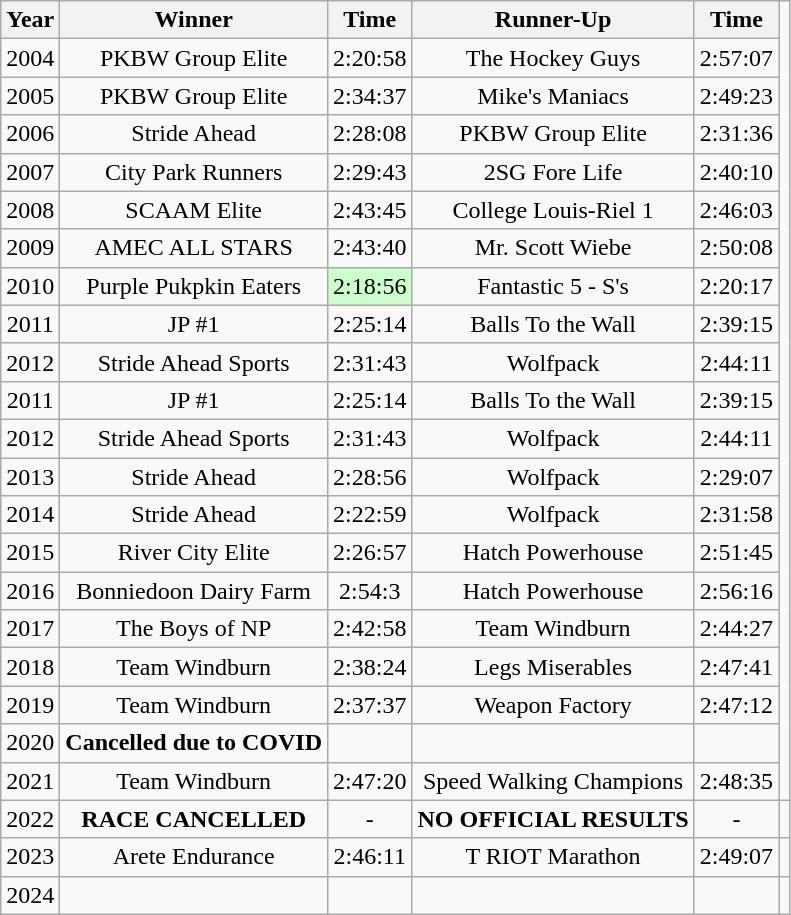<table class="wikitable" style="text-align:center;">
<tr>
<th>Year</th>
<th>Winner</th>
<th>Time</th>
<th>Runner-Up</th>
<th>Time</th>
</tr>
<tr>
<td>2004</td>
<td>PKBW Group Elite</td>
<td>2:20:58</td>
<td>The Hockey Guys</td>
<td>2:57:07</td>
</tr>
<tr>
<td>2005</td>
<td>PKBW Group Elite</td>
<td>2:34:37</td>
<td>Mike's Maniacs</td>
<td>2:49:23</td>
</tr>
<tr>
<td>2006</td>
<td>Stride Ahead</td>
<td>2:28:08</td>
<td>PKBW Group Elite</td>
<td>2:31:36</td>
</tr>
<tr>
<td>2007</td>
<td>City Park Runners</td>
<td>2:29:43</td>
<td>2SG Fore Life</td>
<td>2:40:10</td>
</tr>
<tr>
<td>2008</td>
<td>SCAAM Elite</td>
<td>2:43:45</td>
<td>College Louis-Riel 1</td>
<td>2:46:03</td>
</tr>
<tr>
<td>2009</td>
<td>AMEC ALL STARS</td>
<td>2:43:40</td>
<td>Mr. Scott Wiebe</td>
<td>2:50:08</td>
</tr>
<tr>
<td>2010</td>
<td>Purple Pukpkin Eaters</td>
<td bgcolor="#CCFFCC">2:18:56</td>
<td>Fantastic 5 - S's</td>
<td>2:20:17</td>
</tr>
<tr>
<td>2011</td>
<td>JP #1</td>
<td>2:25:14</td>
<td>Balls To the Wall</td>
<td>2:39:15</td>
</tr>
<tr>
<td>2012</td>
<td>Stride Ahead Sports</td>
<td>2:31:43</td>
<td>Wolfpack</td>
<td>2:44:11</td>
</tr>
<tr>
<td>2011</td>
<td>JP #1</td>
<td>2:25:14</td>
<td>Balls To the Wall</td>
<td>2:39:15</td>
</tr>
<tr>
<td>2012</td>
<td>Stride Ahead Sports</td>
<td>2:31:43</td>
<td>Wolfpack</td>
<td>2:44:11</td>
</tr>
<tr>
<td>2013</td>
<td>Stride Ahead</td>
<td>2:28:56</td>
<td>Wolfpack</td>
<td>2:29:07</td>
</tr>
<tr>
<td>2014</td>
<td>Stride Ahead</td>
<td>2:22:59</td>
<td>Wolfpack</td>
<td>2:31:58</td>
</tr>
<tr>
<td>2015</td>
<td>River City Elite</td>
<td>2:26:57</td>
<td>Hatch Powerhouse</td>
<td>2:51:45</td>
</tr>
<tr>
<td>2016</td>
<td>Bonniedoon Dairy Farm</td>
<td>2:54:3</td>
<td>Hatch Powerhouse</td>
<td>2:56:16</td>
</tr>
<tr>
<td>2017</td>
<td>The Boys of NP</td>
<td>2:42:58</td>
<td>Team Windburn</td>
<td>2:44:27</td>
</tr>
<tr>
<td>2018</td>
<td>Team Windburn</td>
<td>2:38:24</td>
<td>Legs Miserables</td>
<td>2:47:41</td>
</tr>
<tr>
<td>2019</td>
<td>Team Windburn</td>
<td>2:37:37</td>
<td>Weapon Factory</td>
<td>2:47:12</td>
</tr>
<tr>
<td>2020</td>
<td><strong>Cancelled due to COVID</strong></td>
<td></td>
<td></td>
<td></td>
</tr>
<tr>
<td>2021</td>
<td>Team Windburn</td>
<td>2:47:20</td>
<td>Speed Walking Champions</td>
<td>2:48:35</td>
</tr>
<tr>
<td>2022</td>
<td><strong>RACE CANCELLED</strong></td>
<td>-</td>
<td><strong>NO OFFICIAL RESULTS</strong></td>
<td>-</td>
<td></td>
</tr>
<tr>
<td>2023</td>
<td>Arete Endurance</td>
<td>2:46:11</td>
<td>T RIOT Marathon</td>
<td>2:49:07</td>
<td></td>
</tr>
<tr>
<td>2024</td>
<td></td>
<td></td>
<td></td>
<td></td>
</tr>
</table>
